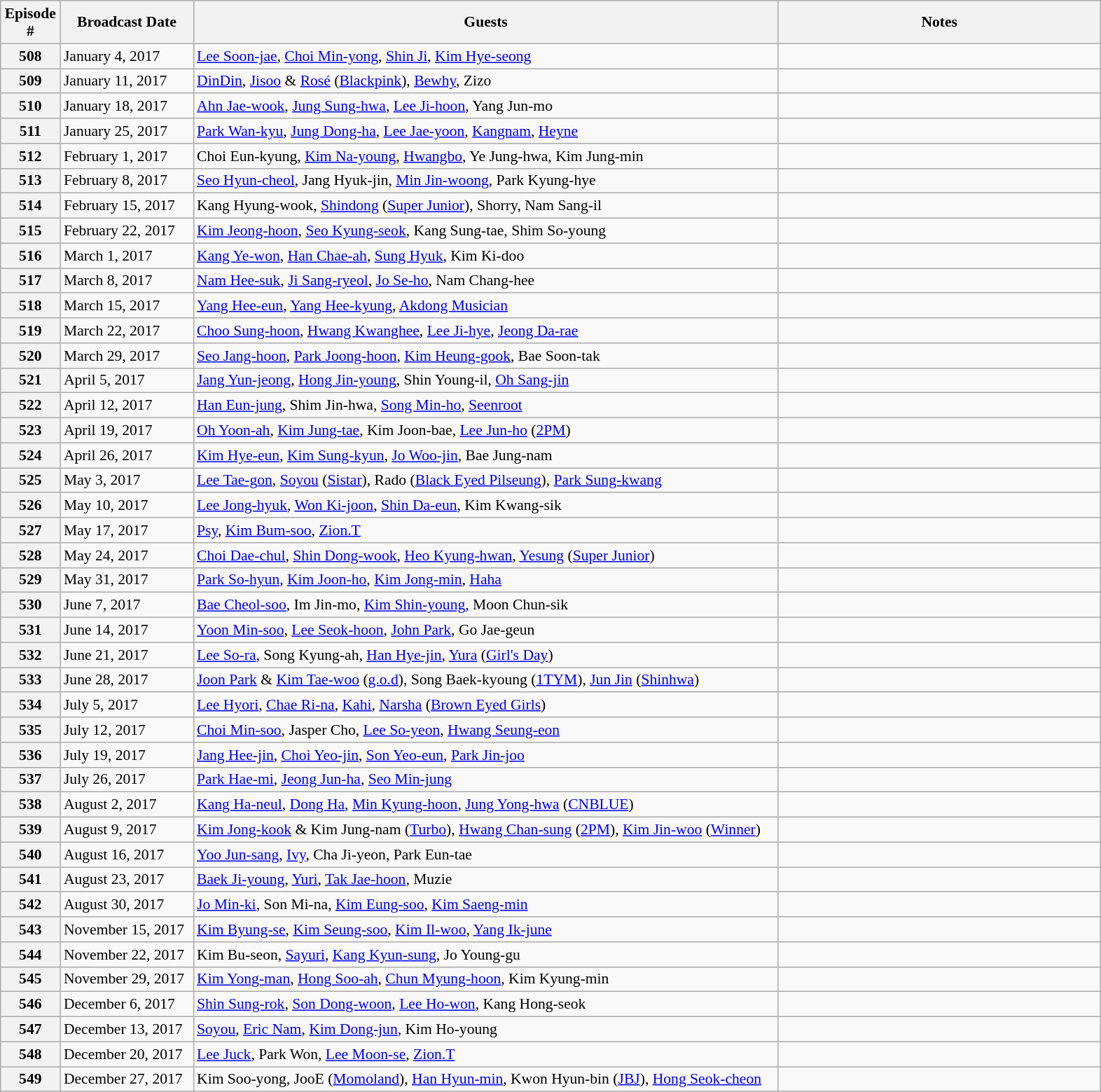<table class="wikitable" style="font-size: 90%;">
<tr>
<th width=50>Episode #</th>
<th width=120>Broadcast Date</th>
<th width=550>Guests</th>
<th width=300>Notes</th>
</tr>
<tr>
<th>508</th>
<td>January 4, 2017</td>
<td><a href='#'>Lee Soon-jae</a>, <a href='#'>Choi Min-yong</a>, <a href='#'>Shin Ji</a>, <a href='#'>Kim Hye-seong</a></td>
<td></td>
</tr>
<tr>
<th>509</th>
<td>January 11, 2017</td>
<td><a href='#'>DinDin</a>, <a href='#'>Jisoo</a> & <a href='#'>Rosé</a> (<a href='#'>Blackpink</a>), <a href='#'>Bewhy</a>, Zizo</td>
<td></td>
</tr>
<tr>
<th>510</th>
<td>January 18, 2017</td>
<td><a href='#'>Ahn Jae-wook</a>, <a href='#'>Jung Sung-hwa</a>, <a href='#'>Lee Ji-hoon</a>, Yang Jun-mo</td>
<td></td>
</tr>
<tr>
<th>511</th>
<td>January 25, 2017</td>
<td><a href='#'>Park Wan-kyu</a>, <a href='#'>Jung Dong-ha</a>, <a href='#'>Lee Jae-yoon</a>, <a href='#'>Kangnam</a>, <a href='#'>Heyne</a></td>
<td></td>
</tr>
<tr>
<th>512</th>
<td>February 1, 2017</td>
<td>Choi Eun-kyung, <a href='#'>Kim Na-young</a>, <a href='#'>Hwangbo</a>, Ye Jung-hwa, Kim Jung-min</td>
<td></td>
</tr>
<tr>
<th>513</th>
<td>February 8, 2017</td>
<td><a href='#'>Seo Hyun-cheol</a>, Jang Hyuk-jin, <a href='#'>Min Jin-woong</a>, Park Kyung-hye</td>
<td></td>
</tr>
<tr>
<th>514</th>
<td>February 15, 2017</td>
<td>Kang Hyung-wook, <a href='#'>Shindong</a> (<a href='#'>Super Junior</a>), Shorry, Nam Sang-il</td>
<td></td>
</tr>
<tr>
<th>515</th>
<td>February 22, 2017</td>
<td><a href='#'>Kim Jeong-hoon</a>, <a href='#'>Seo Kyung-seok</a>, Kang Sung-tae, Shim So-young</td>
<td></td>
</tr>
<tr>
<th>516</th>
<td>March 1, 2017</td>
<td><a href='#'>Kang Ye-won</a>, <a href='#'>Han Chae-ah</a>, <a href='#'>Sung Hyuk</a>, Kim Ki-doo</td>
<td></td>
</tr>
<tr>
<th>517</th>
<td>March 8, 2017</td>
<td><a href='#'>Nam Hee-suk</a>, <a href='#'>Ji Sang-ryeol</a>, <a href='#'>Jo Se-ho</a>, Nam Chang-hee</td>
<td></td>
</tr>
<tr>
<th>518</th>
<td>March 15, 2017</td>
<td><a href='#'>Yang Hee-eun</a>, <a href='#'>Yang Hee-kyung</a>, <a href='#'>Akdong Musician</a></td>
<td></td>
</tr>
<tr>
<th>519</th>
<td>March 22, 2017</td>
<td><a href='#'>Choo Sung-hoon</a>, <a href='#'>Hwang Kwanghee</a>, <a href='#'>Lee Ji-hye</a>, <a href='#'>Jeong Da-rae</a></td>
<td></td>
</tr>
<tr>
<th>520</th>
<td>March 29, 2017</td>
<td><a href='#'>Seo Jang-hoon</a>, <a href='#'>Park Joong-hoon</a>, <a href='#'>Kim Heung-gook</a>, Bae Soon-tak</td>
<td></td>
</tr>
<tr>
<th>521</th>
<td>April 5, 2017</td>
<td><a href='#'>Jang Yun-jeong</a>, <a href='#'>Hong Jin-young</a>, Shin Young-il, <a href='#'>Oh Sang-jin</a></td>
<td></td>
</tr>
<tr>
<th>522</th>
<td>April 12, 2017</td>
<td><a href='#'>Han Eun-jung</a>, Shim Jin-hwa, <a href='#'>Song Min-ho</a>, <a href='#'>Seenroot</a></td>
<td></td>
</tr>
<tr>
<th>523</th>
<td>April 19, 2017</td>
<td><a href='#'>Oh Yoon-ah</a>, <a href='#'>Kim Jung-tae</a>, Kim Joon-bae, <a href='#'>Lee Jun-ho</a> (<a href='#'>2PM</a>)</td>
<td></td>
</tr>
<tr>
<th>524</th>
<td>April 26, 2017</td>
<td><a href='#'>Kim Hye-eun</a>, <a href='#'>Kim Sung-kyun</a>, <a href='#'>Jo Woo-jin</a>, Bae Jung-nam</td>
<td></td>
</tr>
<tr>
<th>525</th>
<td>May 3, 2017</td>
<td><a href='#'>Lee Tae-gon</a>, <a href='#'>Soyou</a> (<a href='#'>Sistar</a>), Rado (<a href='#'>Black Eyed Pilseung</a>), <a href='#'>Park Sung-kwang</a></td>
<td></td>
</tr>
<tr>
<th>526</th>
<td>May 10, 2017</td>
<td><a href='#'>Lee Jong-hyuk</a>, <a href='#'>Won Ki-joon</a>, <a href='#'>Shin Da-eun</a>, Kim Kwang-sik</td>
<td></td>
</tr>
<tr>
<th>527</th>
<td>May 17, 2017</td>
<td><a href='#'>Psy</a>, <a href='#'>Kim Bum-soo</a>, <a href='#'>Zion.T</a></td>
<td></td>
</tr>
<tr>
<th>528</th>
<td>May 24, 2017</td>
<td><a href='#'>Choi Dae-chul</a>, <a href='#'>Shin Dong-wook</a>, <a href='#'>Heo Kyung-hwan</a>, <a href='#'>Yesung</a> (<a href='#'>Super Junior</a>)</td>
<td></td>
</tr>
<tr>
<th>529</th>
<td>May 31, 2017</td>
<td><a href='#'>Park So-hyun</a>, <a href='#'>Kim Joon-ho</a>, <a href='#'>Kim Jong-min</a>, <a href='#'>Haha</a></td>
<td></td>
</tr>
<tr>
<th>530</th>
<td>June 7, 2017</td>
<td><a href='#'>Bae Cheol-soo</a>, Im Jin-mo, <a href='#'>Kim Shin-young</a>, Moon Chun-sik</td>
<td></td>
</tr>
<tr>
<th>531</th>
<td>June 14, 2017</td>
<td><a href='#'>Yoon Min-soo</a>, <a href='#'>Lee Seok-hoon</a>, <a href='#'>John Park</a>, Go Jae-geun</td>
<td></td>
</tr>
<tr>
<th>532</th>
<td>June 21, 2017</td>
<td><a href='#'>Lee So-ra</a>, Song Kyung-ah, <a href='#'>Han Hye-jin</a>, <a href='#'>Yura</a> (<a href='#'>Girl's Day</a>)</td>
<td></td>
</tr>
<tr>
<th>533</th>
<td>June 28, 2017</td>
<td><a href='#'>Joon Park</a> & <a href='#'>Kim Tae-woo</a> (<a href='#'>g.o.d</a>), Song Baek-kyoung (<a href='#'>1TYM</a>), <a href='#'>Jun Jin</a> (<a href='#'>Shinhwa</a>)</td>
<td></td>
</tr>
<tr>
<th>534</th>
<td>July 5, 2017</td>
<td><a href='#'>Lee Hyori</a>, <a href='#'>Chae Ri-na</a>, <a href='#'>Kahi</a>, <a href='#'>Narsha</a> (<a href='#'>Brown Eyed Girls</a>)</td>
<td></td>
</tr>
<tr>
<th>535</th>
<td>July 12, 2017</td>
<td><a href='#'>Choi Min-soo</a>, Jasper Cho, <a href='#'>Lee So-yeon</a>, <a href='#'>Hwang Seung-eon</a></td>
<td></td>
</tr>
<tr>
<th>536</th>
<td>July 19, 2017</td>
<td><a href='#'>Jang Hee-jin</a>, <a href='#'>Choi Yeo-jin</a>, <a href='#'>Son Yeo-eun</a>, <a href='#'>Park Jin-joo</a></td>
<td></td>
</tr>
<tr>
<th>537</th>
<td>July 26, 2017</td>
<td><a href='#'>Park Hae-mi</a>, <a href='#'>Jeong Jun-ha</a>, <a href='#'>Seo Min-jung</a></td>
<td></td>
</tr>
<tr>
<th>538</th>
<td>August 2, 2017</td>
<td><a href='#'>Kang Ha-neul</a>, <a href='#'>Dong Ha</a>, <a href='#'>Min Kyung-hoon</a>, <a href='#'>Jung Yong-hwa</a> (<a href='#'>CNBLUE</a>)</td>
<td></td>
</tr>
<tr>
<th>539</th>
<td>August 9, 2017</td>
<td><a href='#'>Kim Jong-kook</a> & Kim Jung-nam (<a href='#'>Turbo</a>), <a href='#'>Hwang Chan-sung</a> (<a href='#'>2PM</a>), <a href='#'>Kim Jin-woo</a> (<a href='#'>Winner</a>)</td>
<td></td>
</tr>
<tr>
<th>540</th>
<td>August 16, 2017</td>
<td><a href='#'>Yoo Jun-sang</a>, <a href='#'>Ivy</a>, Cha Ji-yeon, Park Eun-tae</td>
<td></td>
</tr>
<tr>
<th>541</th>
<td>August 23, 2017</td>
<td><a href='#'>Baek Ji-young</a>, <a href='#'>Yuri</a>, <a href='#'>Tak Jae-hoon</a>, Muzie</td>
<td></td>
</tr>
<tr>
<th>542</th>
<td>August 30, 2017</td>
<td><a href='#'>Jo Min-ki</a>, Son Mi-na, <a href='#'>Kim Eung-soo</a>, <a href='#'>Kim Saeng-min</a></td>
<td></td>
</tr>
<tr>
<th>543</th>
<td>November 15, 2017</td>
<td><a href='#'>Kim Byung-se</a>, <a href='#'>Kim Seung-soo</a>, <a href='#'>Kim Il-woo</a>, <a href='#'>Yang Ik-june</a></td>
<td></td>
</tr>
<tr>
<th>544</th>
<td>November 22, 2017</td>
<td>Kim Bu-seon, <a href='#'>Sayuri</a>, <a href='#'>Kang Kyun-sung</a>, Jo Young-gu</td>
<td></td>
</tr>
<tr>
<th>545</th>
<td>November 29, 2017</td>
<td><a href='#'>Kim Yong-man</a>, <a href='#'>Hong Soo-ah</a>, <a href='#'>Chun Myung-hoon</a>, Kim Kyung-min</td>
<td></td>
</tr>
<tr>
<th>546</th>
<td>December 6, 2017</td>
<td><a href='#'>Shin Sung-rok</a>, <a href='#'>Son Dong-woon</a>, <a href='#'>Lee Ho-won</a>, Kang Hong-seok</td>
<td></td>
</tr>
<tr>
<th>547</th>
<td>December 13, 2017</td>
<td><a href='#'>Soyou</a>, <a href='#'>Eric Nam</a>, <a href='#'>Kim Dong-jun</a>, Kim Ho-young</td>
<td></td>
</tr>
<tr>
<th>548</th>
<td>December 20, 2017</td>
<td><a href='#'>Lee Juck</a>, Park Won, <a href='#'>Lee Moon-se</a>, <a href='#'>Zion.T</a></td>
<td></td>
</tr>
<tr>
<th>549</th>
<td>December 27, 2017</td>
<td>Kim Soo-yong, JooE (<a href='#'>Momoland</a>), <a href='#'>Han Hyun-min</a>, Kwon Hyun-bin (<a href='#'>JBJ</a>), <a href='#'>Hong Seok-cheon</a></td>
<td></td>
</tr>
</table>
